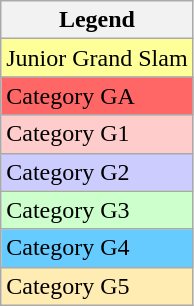<table class="sortable wikitable">
<tr>
<th>Legend</th>
</tr>
<tr style="background:#ff9;">
<td>Junior Grand Slam</td>
</tr>
<tr style="background:#f66;">
<td>Category GA</td>
</tr>
<tr style="background:#fcc;">
<td>Category G1</td>
</tr>
<tr style="background:#ccf;">
<td>Category G2</td>
</tr>
<tr style="background:#cfc;">
<td>Category G3</td>
</tr>
<tr style="background:#6cf;">
<td>Category G4</td>
</tr>
<tr style="background:#ffecb2;">
<td>Category G5</td>
</tr>
</table>
